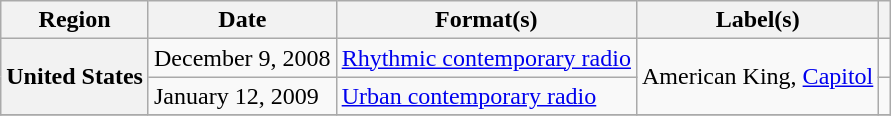<table class="wikitable plainrowheaders">
<tr>
<th scope="col">Region</th>
<th scope="col">Date</th>
<th scope="col">Format(s)</th>
<th scope="col">Label(s)</th>
<th scope="col"></th>
</tr>
<tr>
<th rowspan="2" scope="row">United States</th>
<td>December 9, 2008</td>
<td><a href='#'>Rhythmic contemporary radio</a></td>
<td rowspan="2">American King, <a href='#'>Capitol</a></td>
<td align="center"></td>
</tr>
<tr>
<td>January 12, 2009</td>
<td><a href='#'>Urban contemporary radio</a></td>
<td align="center"></td>
</tr>
<tr>
</tr>
</table>
